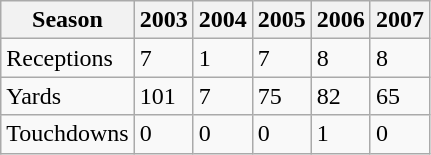<table class="wikitable">
<tr>
<th>Season</th>
<th>2003</th>
<th>2004</th>
<th>2005</th>
<th>2006</th>
<th>2007</th>
</tr>
<tr>
<td>Receptions</td>
<td>7</td>
<td>1</td>
<td>7</td>
<td>8</td>
<td>8</td>
</tr>
<tr>
<td>Yards</td>
<td>101</td>
<td>7</td>
<td>75</td>
<td>82</td>
<td>65</td>
</tr>
<tr>
<td>Touchdowns</td>
<td>0</td>
<td>0</td>
<td>0</td>
<td>1</td>
<td>0</td>
</tr>
</table>
